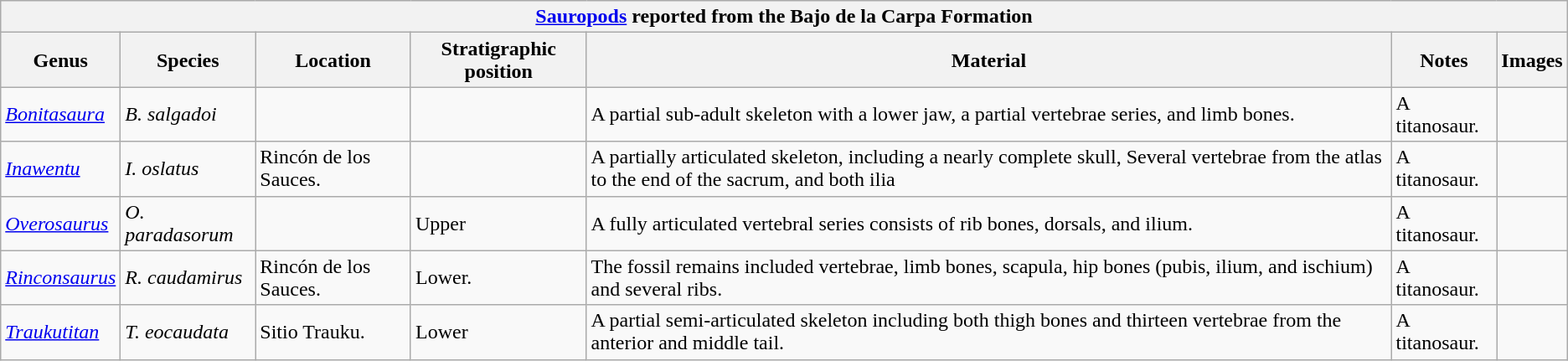<table class="wikitable" align="center">
<tr>
<th colspan="7" align="center"><strong><a href='#'>Sauropods</a> reported from the Bajo de la Carpa Formation</strong></th>
</tr>
<tr>
<th>Genus</th>
<th>Species</th>
<th>Location</th>
<th>Stratigraphic position</th>
<th>Material</th>
<th>Notes</th>
<th>Images</th>
</tr>
<tr>
<td><em><a href='#'>Bonitasaura</a></em></td>
<td><em>B. salgadoi</em></td>
<td></td>
<td></td>
<td>A partial sub-adult skeleton with a lower jaw, a partial vertebrae series, and limb bones.</td>
<td>A titanosaur.</td>
<td></td>
</tr>
<tr>
<td><em><a href='#'>Inawentu</a></em></td>
<td><em>I. oslatus</em></td>
<td>Rincón de los Sauces.</td>
<td></td>
<td>A partially articulated skeleton, including a nearly complete skull, Several vertebrae from the atlas to the end of the sacrum, and both ilia</td>
<td>A titanosaur.</td>
<td></td>
</tr>
<tr>
<td><em><a href='#'>Overosaurus</a></em></td>
<td><em>O. paradasorum</em></td>
<td></td>
<td>Upper</td>
<td>A fully articulated vertebral series consists of rib bones, dorsals, and ilium.</td>
<td>A titanosaur.</td>
<td></td>
</tr>
<tr>
<td><em><a href='#'>Rinconsaurus</a></em></td>
<td><em>R. caudamirus</em></td>
<td>Rincón de los Sauces.</td>
<td>Lower.</td>
<td>The fossil remains included vertebrae, limb bones, scapula, hip bones (pubis, ilium, and ischium) and several ribs.</td>
<td>A titanosaur.</td>
<td></td>
</tr>
<tr>
<td><em><a href='#'>Traukutitan</a></em></td>
<td><em>T. eocaudata</em></td>
<td>Sitio Trauku.</td>
<td>Lower</td>
<td>A partial semi-articulated skeleton including both thigh bones and thirteen vertebrae from the anterior and middle tail.</td>
<td>A titanosaur.</td>
<td></td>
</tr>
</table>
